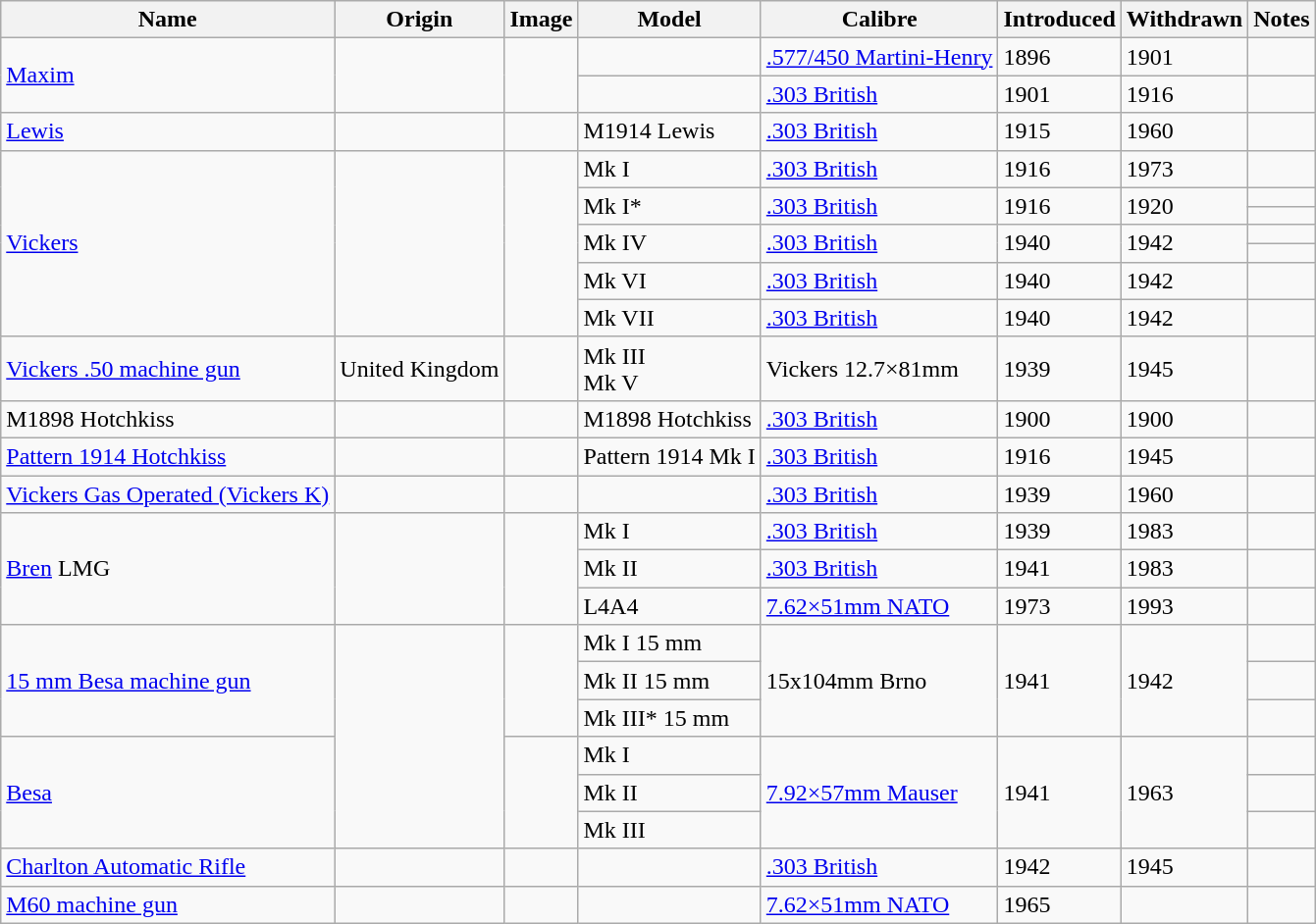<table class="wikitable">
<tr>
<th>Name</th>
<th>Origin</th>
<th>Image</th>
<th>Model</th>
<th>Calibre</th>
<th>Introduced</th>
<th>Withdrawn</th>
<th>Notes</th>
</tr>
<tr>
<td rowspan="2"><a href='#'>Maxim</a></td>
<td rowspan="2"></td>
<td rowspan="2"></td>
<td></td>
<td><a href='#'>.577/450 Martini-Henry</a></td>
<td>1896</td>
<td>1901</td>
<td></td>
</tr>
<tr>
<td></td>
<td><a href='#'>.303 British</a></td>
<td>1901</td>
<td>1916</td>
<td></td>
</tr>
<tr>
<td><a href='#'>Lewis</a></td>
<td></td>
<td></td>
<td>M1914 Lewis</td>
<td><a href='#'>.303 British</a></td>
<td>1915</td>
<td>1960</td>
<td></td>
</tr>
<tr>
<td rowspan="7"><a href='#'>Vickers</a></td>
<td rowspan="7"></td>
<td rowspan="7"></td>
<td>Mk I</td>
<td><a href='#'>.303 British</a></td>
<td>1916</td>
<td>1973</td>
<td></td>
</tr>
<tr>
<td rowspan="2">Mk I*</td>
<td rowspan="2"><a href='#'>.303 British</a></td>
<td rowspan="2">1916</td>
<td rowspan="2">1920</td>
<td></td>
</tr>
<tr>
<td></td>
</tr>
<tr>
<td rowspan="2">Mk IV</td>
<td rowspan="2"><a href='#'>.303 British</a></td>
<td rowspan="2">1940</td>
<td rowspan="2">1942</td>
<td></td>
</tr>
<tr>
<td></td>
</tr>
<tr>
<td>Mk VI</td>
<td><a href='#'>.303 British</a></td>
<td>1940</td>
<td>1942</td>
<td></td>
</tr>
<tr>
<td>Mk VII</td>
<td><a href='#'>.303 British</a></td>
<td>1940</td>
<td>1942</td>
<td></td>
</tr>
<tr>
<td><a href='#'>Vickers .50 machine gun</a></td>
<td>United Kingdom</td>
<td></td>
<td>Mk III<br>Mk V</td>
<td>Vickers 12.7×81mm</td>
<td>1939</td>
<td>1945</td>
<td></td>
</tr>
<tr>
<td>M1898 Hotchkiss</td>
<td></td>
<td></td>
<td>M1898 Hotchkiss</td>
<td><a href='#'>.303 British</a></td>
<td>1900</td>
<td>1900</td>
<td></td>
</tr>
<tr>
<td><a href='#'>Pattern 1914 Hotchkiss</a></td>
<td></td>
<td></td>
<td>Pattern 1914 Mk I</td>
<td><a href='#'>.303 British</a></td>
<td>1916</td>
<td>1945</td>
<td></td>
</tr>
<tr>
<td><a href='#'>Vickers Gas Operated (Vickers K)</a></td>
<td></td>
<td></td>
<td></td>
<td><a href='#'>.303 British</a></td>
<td>1939</td>
<td>1960</td>
<td></td>
</tr>
<tr>
<td rowspan="3"><a href='#'>Bren</a> LMG</td>
<td rowspan="3"></td>
<td rowspan="3"></td>
<td>Mk I</td>
<td><a href='#'>.303 British</a></td>
<td>1939</td>
<td>1983</td>
<td></td>
</tr>
<tr>
<td>Mk II</td>
<td><a href='#'>.303 British</a></td>
<td>1941</td>
<td>1983</td>
<td></td>
</tr>
<tr>
<td>L4A4</td>
<td><a href='#'>7.62×51mm NATO</a></td>
<td>1973</td>
<td>1993</td>
<td></td>
</tr>
<tr>
<td rowspan="3"><a href='#'>15 mm Besa machine gun</a></td>
<td rowspan="6"></td>
<td rowspan="3"></td>
<td>Mk I 15 mm</td>
<td rowspan="3">15x104mm Brno</td>
<td rowspan="3">1941</td>
<td rowspan="3">1942</td>
<td></td>
</tr>
<tr>
<td>Mk II 15 mm</td>
<td></td>
</tr>
<tr>
<td>Mk III* 15 mm</td>
<td></td>
</tr>
<tr>
<td rowspan="3"><a href='#'>Besa</a></td>
<td rowspan="3"></td>
<td>Mk I</td>
<td rowspan="3"><a href='#'>7.92×57mm Mauser</a></td>
<td rowspan="3">1941</td>
<td rowspan="3">1963</td>
<td></td>
</tr>
<tr>
<td>Mk II</td>
<td></td>
</tr>
<tr>
<td>Mk III</td>
<td></td>
</tr>
<tr>
<td><a href='#'>Charlton Automatic Rifle</a></td>
<td></td>
<td></td>
<td></td>
<td><a href='#'>.303 British</a></td>
<td>1942</td>
<td>1945</td>
<td></td>
</tr>
<tr>
<td><a href='#'>M60 machine gun</a></td>
<td></td>
<td></td>
<td></td>
<td><a href='#'>7.62×51mm NATO</a></td>
<td>1965</td>
<td></td>
<td></td>
</tr>
</table>
